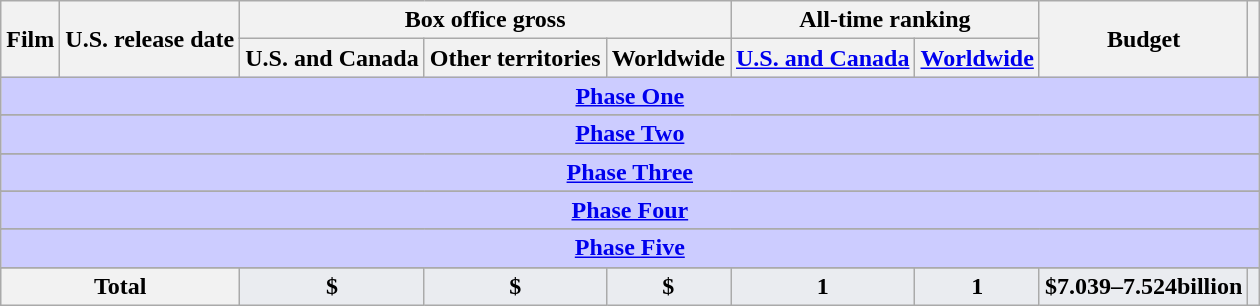<table class="wikitable plainrowheaders sortable" style="text-align: center;">
<tr>
<th scope="col" rowspan="2">Film</th>
<th scope="col" rowspan="2">U.S. release date</th>
<th scope="col" colspan="3" class="sortable">Box office gross</th>
<th scope="col" colspan="2" style="text: wrap;" class="unsortable">All-time ranking</th>
<th scope="col" rowspan="2">Budget</th>
<th scope="col" rowspan="2" class="unsortable"></th>
</tr>
<tr>
<th scope="col">U.S. and Canada</th>
<th scope="col">Other territories</th>
<th scope="col">Worldwide</th>
<th scope="col" class="sortable"><a href='#'>U.S. and Canada</a></th>
<th scope="col" class="sortable"><a href='#'>Worldwide</a></th>
</tr>
<tr style="display: none;">
<td colspan="9"></td>
</tr>
<tr class="sortbottom">
<th scope="col" colspan="9" style="background-color: #ccccff;"><a href='#'>Phase One</a></th>
</tr>
<tr>
</tr>
<tr class="sortbottom">
<th scope="col" colspan="9" style="background-color: #ccccff;"><a href='#'>Phase Two</a></th>
</tr>
<tr>
</tr>
<tr class="sortbottom">
<th scope="col" colspan="9" style="background-color: #ccccff;"><a href='#'>Phase Three</a></th>
</tr>
<tr>
</tr>
<tr class="sortbottom">
<th scope="col" colspan="9" style="background-color: #ccccff;"><a href='#'>Phase Four</a></th>
</tr>
<tr>
</tr>
<tr class="sortbottom">
<th scope="col" colspan="9" style="background-color: #ccccff;"><a href='#'>Phase Five</a></th>
</tr>
<tr>
</tr>
<tr style="font-weight: bold; background-color: #EAECF0;">
<th scope="row" colspan="2"><strong>Total</strong></th>
<td>$</td>
<td>$</td>
<td>$</td>
<td>1</td>
<td>1</td>
<td>$7.039–7.524billion</td>
<td></td>
</tr>
</table>
